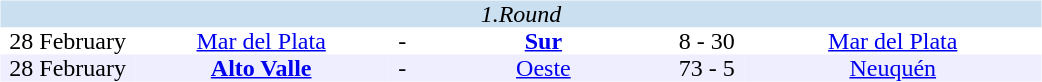<table width=700>
<tr>
<td width=700 valign="top"><br><table border=0 cellspacing=0 cellpadding=0 style="font-size: 100%; border-collapse: collapse;" width=100%>
<tr bgcolor="#CADFF0">
<td style="font-size:100%"; align="center" colspan="6"><em>1.Round</em></td>
</tr>
<tr align=center bgcolor=#FFFFFF>
<td width=90>28 February</td>
<td width=170><a href='#'>Mar del Plata</a></td>
<td width=20>-</td>
<td width=170><strong><a href='#'>Sur</a></strong></td>
<td width=50>8 - 30</td>
<td width=200><a href='#'>Mar del Plata</a></td>
</tr>
<tr align=center bgcolor=#EEEEFF>
<td width=90>28 February</td>
<td width=170><strong><a href='#'>Alto Valle</a> </strong></td>
<td width=20>-</td>
<td width=170><a href='#'>Oeste</a></td>
<td width=50>73 - 5</td>
<td width=200><a href='#'>Neuquén</a></td>
</tr>
</table>
</td>
</tr>
</table>
